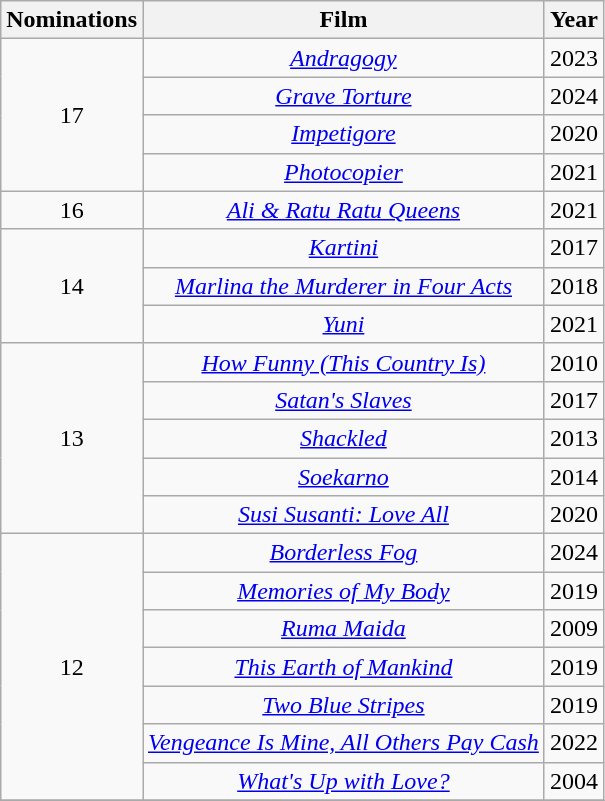<table class="wikitable sortable plainrowheaders" style="text-align:center;">
<tr>
<th style="width:55px;">Nominations</th>
<th>Film</th>
<th>Year</th>
</tr>
<tr>
<td rowspan="4">17</td>
<td><em><a href='#'>Andragogy</a></em></td>
<td>2023</td>
</tr>
<tr>
<td><em><a href='#'>Grave Torture</a></em></td>
<td>2024</td>
</tr>
<tr>
<td><em><a href='#'>Impetigore</a></em></td>
<td>2020</td>
</tr>
<tr>
<td><em><a href='#'>Photocopier</a></em></td>
<td>2021</td>
</tr>
<tr>
<td>16</td>
<td><em><a href='#'>Ali & Ratu Ratu Queens</a></em></td>
<td>2021</td>
</tr>
<tr>
<td rowspan="3">14</td>
<td><em><a href='#'>Kartini</a></em></td>
<td>2017</td>
</tr>
<tr>
<td><em><a href='#'>Marlina the Murderer in Four Acts</a></em></td>
<td>2018</td>
</tr>
<tr>
<td><em><a href='#'>Yuni</a></em></td>
<td>2021</td>
</tr>
<tr>
<td rowspan="5">13</td>
<td><em><a href='#'>How Funny (This Country Is)</a></em></td>
<td>2010</td>
</tr>
<tr>
<td><em><a href='#'>Satan's Slaves</a></em></td>
<td>2017</td>
</tr>
<tr>
<td><em><a href='#'>Shackled</a></em></td>
<td>2013</td>
</tr>
<tr>
<td><em><a href='#'>Soekarno</a></em></td>
<td>2014</td>
</tr>
<tr>
<td><em><a href='#'>Susi Susanti: Love All</a></em></td>
<td>2020</td>
</tr>
<tr>
<td rowspan="7">12</td>
<td><em><a href='#'>Borderless Fog</a></em></td>
<td>2024</td>
</tr>
<tr>
<td><em><a href='#'>Memories of My Body</a></em></td>
<td>2019</td>
</tr>
<tr>
<td><em><a href='#'>Ruma Maida</a></em></td>
<td>2009</td>
</tr>
<tr>
<td><em><a href='#'>This Earth of Mankind</a></em></td>
<td>2019</td>
</tr>
<tr>
<td><em><a href='#'>Two Blue Stripes</a></em></td>
<td>2019</td>
</tr>
<tr>
<td><em><a href='#'>Vengeance Is Mine, All Others Pay Cash</a></em></td>
<td>2022</td>
</tr>
<tr>
<td><em><a href='#'>What's Up with Love?</a></em></td>
<td>2004</td>
</tr>
<tr>
</tr>
</table>
